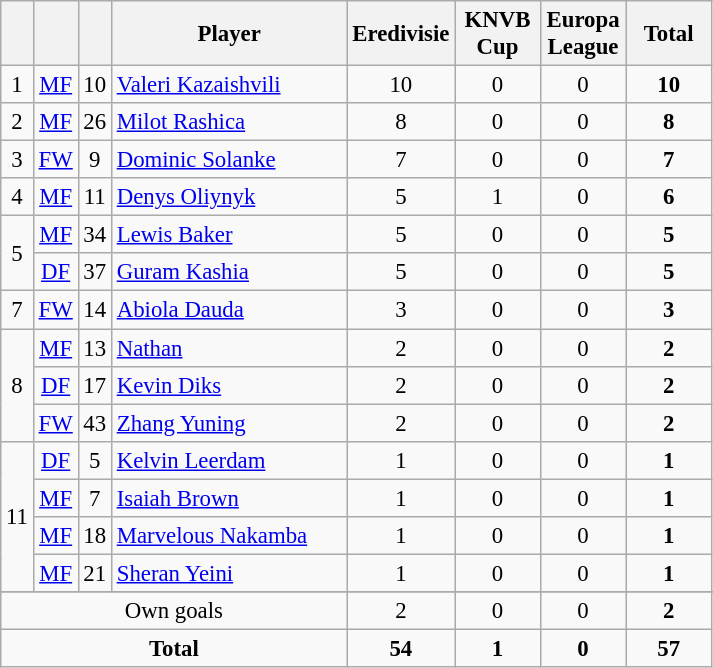<table class="wikitable sortable" style="font-size: 95%; text-align: center;">
<tr>
<th width=10></th>
<th width=10></th>
<th width=10></th>
<th width=150>Player</th>
<th width=50>Eredivisie</th>
<th width=50>KNVB Cup</th>
<th width=50>Europa League</th>
<th width=50>Total</th>
</tr>
<tr>
<td>1</td>
<td><a href='#'>MF</a></td>
<td>10</td>
<td align=left> <a href='#'>Valeri Kazaishvili</a></td>
<td>10</td>
<td>0</td>
<td>0</td>
<td><strong>10</strong></td>
</tr>
<tr>
<td>2</td>
<td><a href='#'>MF</a></td>
<td>26</td>
<td align=left> <a href='#'>Milot Rashica</a></td>
<td>8</td>
<td>0</td>
<td>0</td>
<td><strong>8</strong></td>
</tr>
<tr>
<td>3</td>
<td><a href='#'>FW</a></td>
<td>9</td>
<td align=left> <a href='#'>Dominic Solanke</a></td>
<td>7</td>
<td>0</td>
<td>0</td>
<td><strong>7</strong></td>
</tr>
<tr>
<td>4</td>
<td><a href='#'>MF</a></td>
<td>11</td>
<td align=left> <a href='#'>Denys Oliynyk</a></td>
<td>5</td>
<td>1</td>
<td>0</td>
<td><strong>6</strong></td>
</tr>
<tr>
<td rowspan="2">5</td>
<td><a href='#'>MF</a></td>
<td>34</td>
<td align=left> <a href='#'>Lewis Baker</a></td>
<td>5</td>
<td>0</td>
<td>0</td>
<td><strong>5</strong></td>
</tr>
<tr>
<td><a href='#'>DF</a></td>
<td>37</td>
<td align=left> <a href='#'>Guram Kashia</a></td>
<td>5</td>
<td>0</td>
<td>0</td>
<td><strong>5</strong></td>
</tr>
<tr>
<td>7</td>
<td><a href='#'>FW</a></td>
<td>14</td>
<td align=left> <a href='#'>Abiola Dauda</a></td>
<td>3</td>
<td>0</td>
<td>0</td>
<td><strong>3</strong></td>
</tr>
<tr>
<td rowspan="3">8</td>
<td><a href='#'>MF</a></td>
<td>13</td>
<td align=left> <a href='#'>Nathan</a></td>
<td>2</td>
<td>0</td>
<td>0</td>
<td><strong>2</strong></td>
</tr>
<tr>
<td><a href='#'>DF</a></td>
<td>17</td>
<td align=left> <a href='#'>Kevin Diks</a></td>
<td>2</td>
<td>0</td>
<td>0</td>
<td><strong>2</strong></td>
</tr>
<tr>
<td><a href='#'>FW</a></td>
<td>43</td>
<td align=left> <a href='#'>Zhang Yuning</a></td>
<td>2</td>
<td>0</td>
<td>0</td>
<td><strong>2</strong></td>
</tr>
<tr>
<td rowspan="4">11</td>
<td><a href='#'>DF</a></td>
<td>5</td>
<td align=left> <a href='#'>Kelvin Leerdam</a></td>
<td>1</td>
<td>0</td>
<td>0</td>
<td><strong>1</strong></td>
</tr>
<tr>
<td><a href='#'>MF</a></td>
<td>7</td>
<td align=left> <a href='#'>Isaiah Brown</a></td>
<td>1</td>
<td>0</td>
<td>0</td>
<td><strong>1</strong></td>
</tr>
<tr>
<td><a href='#'>MF</a></td>
<td>18</td>
<td align=left> <a href='#'>Marvelous Nakamba</a></td>
<td>1</td>
<td>0</td>
<td>0</td>
<td><strong>1</strong></td>
</tr>
<tr>
<td><a href='#'>MF</a></td>
<td>21</td>
<td align=left> <a href='#'>Sheran Yeini</a></td>
<td>1</td>
<td>0</td>
<td>0</td>
<td><strong>1</strong></td>
</tr>
<tr>
</tr>
<tr class="sortbottom">
<td colspan="4">Own goals</td>
<td>2</td>
<td>0</td>
<td>0</td>
<td><strong>2</strong></td>
</tr>
<tr class="sortbottom">
<td colspan=4><strong>Total</strong></td>
<td><strong>54</strong></td>
<td><strong>1</strong></td>
<td><strong>0</strong></td>
<td><strong>57</strong></td>
</tr>
</table>
